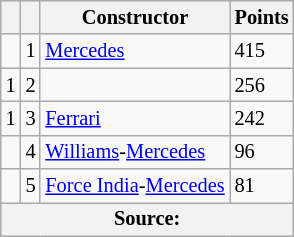<table class="wikitable" style="font-size: 85%;">
<tr>
<th></th>
<th></th>
<th>Constructor</th>
<th>Points</th>
</tr>
<tr>
<td align="left"></td>
<td align="center">1</td>
<td> <a href='#'>Mercedes</a></td>
<td align="left">415</td>
</tr>
<tr>
<td align="left"> 1</td>
<td align="center">2</td>
<td></td>
<td align="left">256</td>
</tr>
<tr>
<td align="left"> 1</td>
<td align="center">3</td>
<td> <a href='#'>Ferrari</a></td>
<td align="left">242</td>
</tr>
<tr>
<td align="left"></td>
<td align="center">4</td>
<td> <a href='#'>Williams</a>-<a href='#'>Mercedes</a></td>
<td align="left">96</td>
</tr>
<tr>
<td align="left"></td>
<td align="center">5</td>
<td> <a href='#'>Force India</a>-<a href='#'>Mercedes</a></td>
<td align="left">81</td>
</tr>
<tr>
<th colspan=4>Source:</th>
</tr>
</table>
